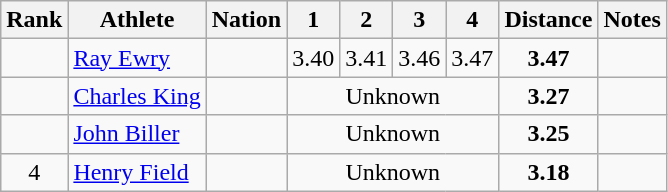<table class="wikitable sortable" style="text-align:center">
<tr>
<th>Rank</th>
<th>Athlete</th>
<th>Nation</th>
<th>1</th>
<th>2</th>
<th>3</th>
<th>4</th>
<th>Distance</th>
<th>Notes</th>
</tr>
<tr>
<td></td>
<td align=left><a href='#'>Ray Ewry</a></td>
<td align=left></td>
<td>3.40</td>
<td>3.41</td>
<td>3.46</td>
<td>3.47</td>
<td><strong>3.47</strong></td>
<td></td>
</tr>
<tr>
<td></td>
<td align=left><a href='#'>Charles King</a></td>
<td align=left></td>
<td colspan=4 data-sort-value=3.27>Unknown</td>
<td><strong>3.27</strong></td>
<td></td>
</tr>
<tr>
<td></td>
<td align=left><a href='#'>John Biller</a></td>
<td align=left></td>
<td colspan=4 data-sort-value=3.25>Unknown</td>
<td><strong>3.25</strong></td>
<td></td>
</tr>
<tr>
<td>4</td>
<td align=left><a href='#'>Henry Field</a></td>
<td align=left></td>
<td colspan=4 data-sort-value=3.18>Unknown</td>
<td><strong>3.18</strong></td>
<td></td>
</tr>
</table>
